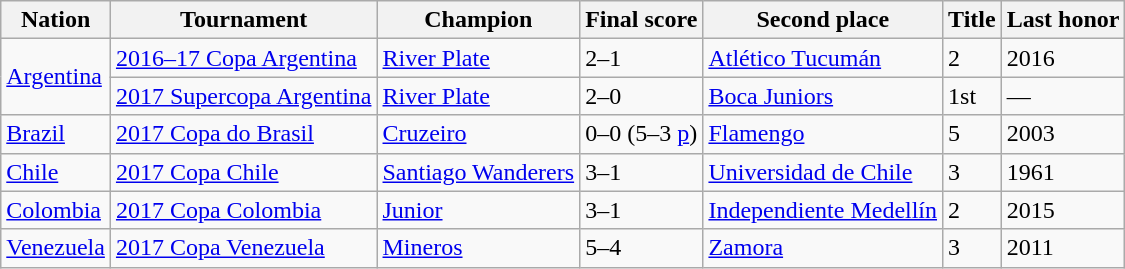<table class="wikitable sortable">
<tr>
<th>Nation</th>
<th>Tournament</th>
<th>Champion</th>
<th>Final score</th>
<th>Second place</th>
<th data-sort-type="number">Title</th>
<th>Last honor</th>
</tr>
<tr>
<td rowspan="2"> <a href='#'>Argentina</a></td>
<td><a href='#'>2016–17 Copa Argentina</a></td>
<td><a href='#'>River Plate</a></td>
<td>2–1</td>
<td><a href='#'>Atlético Tucumán</a></td>
<td>2</td>
<td>2016</td>
</tr>
<tr>
<td><a href='#'>2017 Supercopa Argentina</a></td>
<td><a href='#'>River Plate</a></td>
<td>2–0</td>
<td><a href='#'>Boca Juniors</a></td>
<td>1st</td>
<td>—</td>
</tr>
<tr>
<td> <a href='#'>Brazil</a></td>
<td><a href='#'>2017 Copa do Brasil</a></td>
<td><a href='#'>Cruzeiro</a></td>
<td>0–0 (5–3 <a href='#'>p</a>)</td>
<td><a href='#'>Flamengo</a></td>
<td>5</td>
<td>2003</td>
</tr>
<tr>
<td> <a href='#'>Chile</a></td>
<td><a href='#'>2017 Copa Chile</a></td>
<td><a href='#'>Santiago Wanderers</a></td>
<td>3–1</td>
<td><a href='#'>Universidad de Chile</a></td>
<td>3</td>
<td>1961</td>
</tr>
<tr>
<td> <a href='#'>Colombia</a></td>
<td><a href='#'>2017 Copa Colombia</a></td>
<td><a href='#'>Junior</a></td>
<td>3–1</td>
<td><a href='#'>Independiente Medellín</a></td>
<td>2</td>
<td>2015</td>
</tr>
<tr>
<td> <a href='#'>Venezuela</a></td>
<td><a href='#'>2017 Copa Venezuela</a></td>
<td><a href='#'>Mineros</a></td>
<td>5–4</td>
<td><a href='#'>Zamora</a></td>
<td>3</td>
<td>2011</td>
</tr>
</table>
